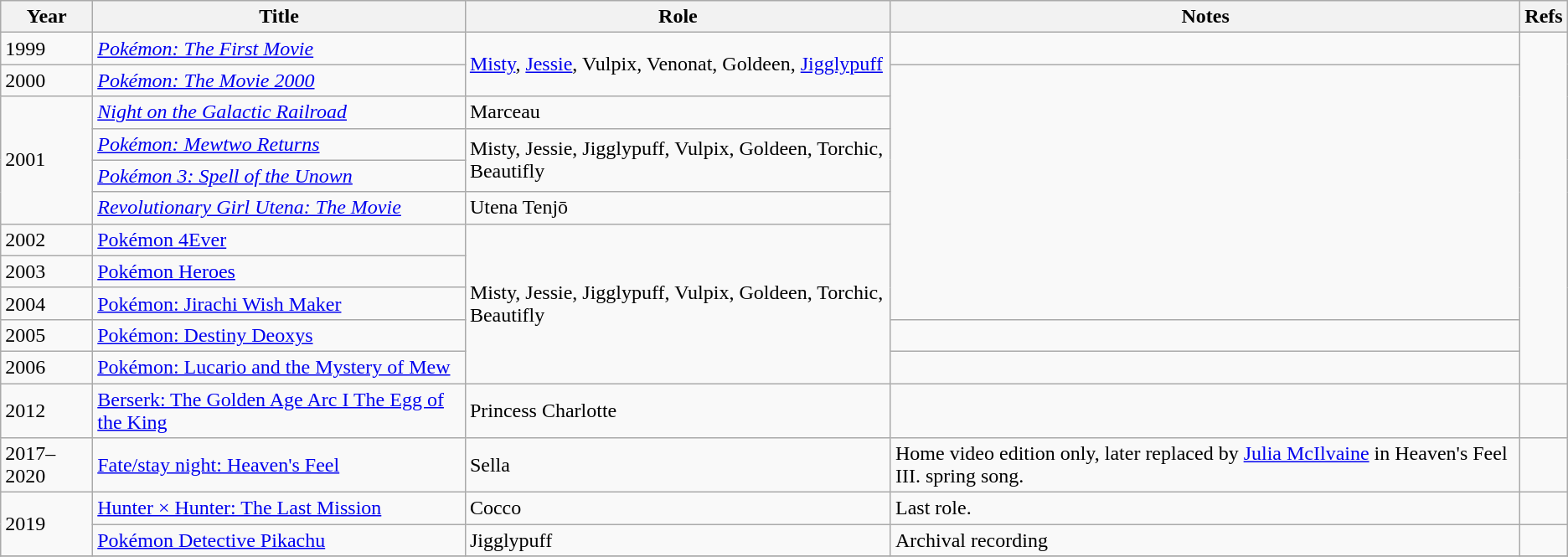<table class="wikitable sortable plainrowheaders">
<tr>
<th>Year</th>
<th>Title</th>
<th>Role</th>
<th class="unsortable">Notes</th>
<th class="unsortable">Refs</th>
</tr>
<tr>
<td>1999</td>
<td><em><a href='#'>Pokémon: The First Movie</a></em></td>
<td rowspan="2"><a href='#'>Misty</a>, <a href='#'>Jessie</a>, Vulpix, Venonat, Goldeen, <a href='#'>Jigglypuff</a></td>
<td></td>
<td rowspan="11"></td>
</tr>
<tr>
<td>2000</td>
<td><em><a href='#'>Pokémon: The Movie 2000</a></em></td>
</tr>
<tr>
<td rowspan="4">2001</td>
<td><em><a href='#'>Night on the Galactic Railroad</a></em></td>
<td>Marceau</td>
</tr>
<tr>
<td><em><a href='#'>Pokémon: Mewtwo Returns</a></em></td>
<td rowspan="2">Misty, Jessie, Jigglypuff, Vulpix, Goldeen, Torchic, Beautifly</td>
</tr>
<tr>
<td><em><a href='#'>Pokémon 3: Spell of the Unown</a></em></td>
</tr>
<tr>
<td><em><a href='#'>Revolutionary Girl Utena: The Movie</a></td>
<td>Utena Tenjō</td>
</tr>
<tr>
<td>2002</td>
<td></em><a href='#'>Pokémon 4Ever</a><em></td>
<td rowspan="5">Misty, Jessie, Jigglypuff, Vulpix, Goldeen, Torchic, Beautifly</td>
</tr>
<tr>
<td>2003</td>
<td></em><a href='#'>Pokémon Heroes</a><em></td>
</tr>
<tr>
<td>2004</td>
<td></em><a href='#'>Pokémon: Jirachi Wish Maker</a><em></td>
</tr>
<tr>
<td>2005</td>
<td></em><a href='#'>Pokémon: Destiny Deoxys</a><em></td>
<td></td>
</tr>
<tr>
<td>2006</td>
<td></em><a href='#'>Pokémon: Lucario and the Mystery of Mew</a><em></td>
</tr>
<tr>
<td>2012</td>
<td></em><a href='#'>Berserk: The Golden Age Arc I The Egg of the King</a><em></td>
<td>Princess Charlotte</td>
<td></td>
<td></td>
</tr>
<tr>
<td>2017–2020</td>
<td></em><a href='#'>Fate/stay night: Heaven's Feel</a><em></td>
<td>Sella</td>
<td>Home video edition only, later replaced by <a href='#'>Julia McIlvaine</a> in Heaven's Feel III. spring song.</td>
<td></td>
</tr>
<tr>
<td rowspan="2">2019</td>
<td></em><a href='#'>Hunter × Hunter: The Last Mission</a><em></td>
<td>Cocco</td>
<td>Last role.</td>
<td></td>
</tr>
<tr>
<td></em><a href='#'>Pokémon Detective Pikachu</a><em></td>
<td>Jigglypuff</td>
<td>Archival recording</td>
<td></td>
</tr>
<tr>
</tr>
</table>
